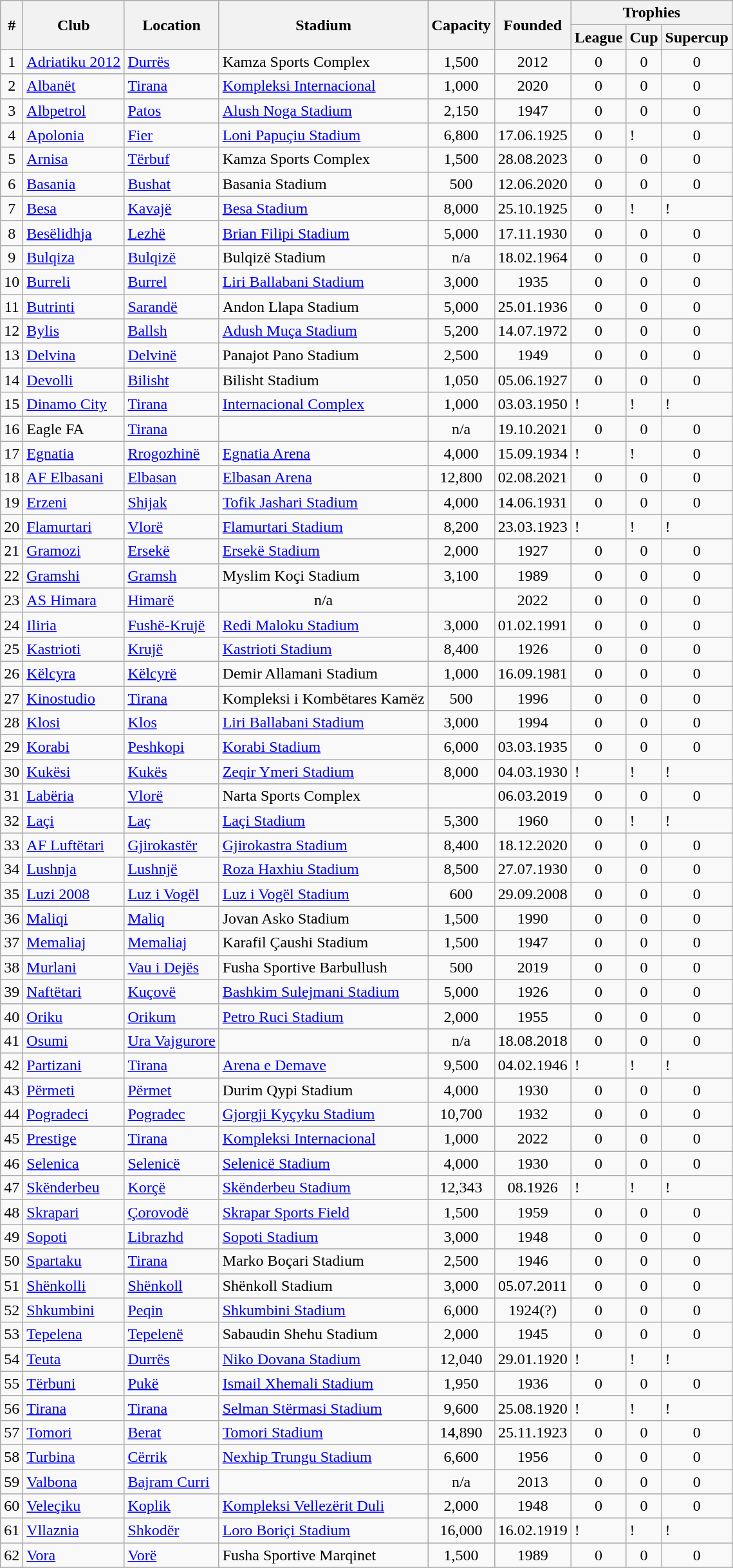<table class="wikitable sortable">
<tr>
<th rowspan="2">#</th>
<th rowspan="2">Club</th>
<th rowspan="2">Location</th>
<th rowspan="2">Stadium</th>
<th rowspan="2">Capacity</th>
<th rowspan="2">Founded</th>
<th colspan="3">Trophies</th>
</tr>
<tr>
<th>League</th>
<th>Cup</th>
<th>Supercup</th>
</tr>
<tr>
<td align=center>1</td>
<td><a href='#'>Adriatiku 2012</a></td>
<td><a href='#'>Durrës</a></td>
<td>Kamza Sports Complex</td>
<td align=center>1,500</td>
<td align=center>2012</td>
<td align=center>0</td>
<td align=center>0</td>
<td align=center>0</td>
</tr>
<tr>
<td align=center>2</td>
<td><a href='#'>Albanët</a></td>
<td><a href='#'>Tirana</a></td>
<td><a href='#'>Kompleksi Internacional</a></td>
<td align=center>1,000</td>
<td align=center>2020</td>
<td align=center>0</td>
<td align=center>0</td>
<td align=center>0</td>
</tr>
<tr>
<td align=center>3</td>
<td><a href='#'>Albpetrol</a></td>
<td><a href='#'>Patos</a></td>
<td><a href='#'>Alush Noga Stadium</a></td>
<td align=center>2,150</td>
<td align=center>1947</td>
<td align=center>0</td>
<td align=center>0</td>
<td align=center>0</td>
</tr>
<tr>
<td align=center>4</td>
<td><a href='#'>Apolonia</a></td>
<td><a href='#'>Fier</a></td>
<td><a href='#'>Loni Papuçiu Stadium</a></td>
<td align=center>6,800</td>
<td align=center>17.06.1925</td>
<td align=center>0</td>
<td>! </td>
<td align=center>0</td>
</tr>
<tr>
<td align=center>5</td>
<td><a href='#'>Arnisa</a></td>
<td><a href='#'>Tërbuf</a></td>
<td>Kamza Sports Complex</td>
<td align=center>1,500</td>
<td align=center>28.08.2023</td>
<td align=center>0</td>
<td align=center>0</td>
<td align=center>0</td>
</tr>
<tr>
<td align=center>6</td>
<td><a href='#'>Basania</a></td>
<td><a href='#'>Bushat</a></td>
<td>Basania Stadium</td>
<td align=center>500</td>
<td align=center>12.06.2020</td>
<td align=center>0</td>
<td align=center>0</td>
<td align=center>0</td>
</tr>
<tr>
<td align=center>7</td>
<td><a href='#'>Besa</a></td>
<td><a href='#'>Kavajë</a></td>
<td><a href='#'>Besa Stadium</a></td>
<td align=center>8,000</td>
<td align=center>25.10.1925</td>
<td align=center>0</td>
<td>! </td>
<td>! </td>
</tr>
<tr>
<td align=center>8</td>
<td><a href='#'>Besëlidhja</a></td>
<td><a href='#'>Lezhë</a></td>
<td><a href='#'>Brian Filipi Stadium</a></td>
<td align=center>5,000</td>
<td align=center>17.11.1930</td>
<td align=center>0</td>
<td align=center>0</td>
<td align=center>0</td>
</tr>
<tr>
<td align=center>9</td>
<td><a href='#'>Bulqiza</a></td>
<td><a href='#'>Bulqizë</a></td>
<td>Bulqizë Stadium</td>
<td align=center>n/a</td>
<td align=center>18.02.1964</td>
<td align=center>0</td>
<td align=center>0</td>
<td align=center>0</td>
</tr>
<tr>
<td align=center>10</td>
<td><a href='#'>Burreli</a></td>
<td><a href='#'>Burrel</a></td>
<td><a href='#'>Liri Ballabani Stadium</a></td>
<td align=center>3,000</td>
<td align=center>1935</td>
<td align=center>0</td>
<td align=center>0</td>
<td align=center>0</td>
</tr>
<tr>
<td align=center>11</td>
<td><a href='#'>Butrinti</a></td>
<td><a href='#'>Sarandë</a></td>
<td>Andon Llapa Stadium</td>
<td align=center>5,000</td>
<td align=center>25.01.1936</td>
<td align=center>0</td>
<td align=center>0</td>
<td align=center>0</td>
</tr>
<tr>
<td align=center>12</td>
<td><a href='#'>Bylis</a></td>
<td><a href='#'>Ballsh</a></td>
<td><a href='#'>Adush Muça Stadium</a></td>
<td align=center>5,200</td>
<td align=center>14.07.1972</td>
<td align=center>0</td>
<td align=center>0</td>
<td align=center>0</td>
</tr>
<tr>
<td align=center>13</td>
<td><a href='#'>Delvina</a></td>
<td><a href='#'>Delvinë</a></td>
<td>Panajot Pano Stadium</td>
<td align=center>2,500</td>
<td align=center>1949</td>
<td align=center>0</td>
<td align=center>0</td>
<td align=center>0</td>
</tr>
<tr>
<td align=center>14</td>
<td><a href='#'>Devolli</a></td>
<td><a href='#'>Bilisht</a></td>
<td>Bilisht Stadium</td>
<td align=center>1,050</td>
<td align=center>05.06.1927</td>
<td align=center>0</td>
<td align=center>0</td>
<td align=center>0</td>
</tr>
<tr>
<td align=center>15</td>
<td><a href='#'>Dinamo City</a></td>
<td><a href='#'>Tirana</a></td>
<td><a href='#'>Internacional Complex</a></td>
<td align=center>1,000</td>
<td align=center>03.03.1950</td>
<td>! </td>
<td>! </td>
<td>! </td>
</tr>
<tr>
<td align=center>16</td>
<td>Eagle FA</td>
<td><a href='#'>Tirana</a></td>
<td></td>
<td align=center>n/a</td>
<td align=center>19.10.2021</td>
<td align=center>0</td>
<td align=center>0</td>
<td align=center>0</td>
</tr>
<tr>
<td align=center>17</td>
<td><a href='#'>Egnatia</a></td>
<td><a href='#'>Rrogozhinë</a></td>
<td><a href='#'>Egnatia Arena</a></td>
<td align=center>4,000</td>
<td align=center>15.09.1934</td>
<td>! </td>
<td>! </td>
<td align=center>0</td>
</tr>
<tr>
<td align=center>18</td>
<td><a href='#'>AF Elbasani</a></td>
<td><a href='#'>Elbasan</a></td>
<td><a href='#'>Elbasan Arena</a></td>
<td align=center>12,800</td>
<td align=center>02.08.2021</td>
<td align=center>0</td>
<td align=center>0</td>
<td align=center>0</td>
</tr>
<tr>
<td align=center>19</td>
<td><a href='#'>Erzeni</a></td>
<td><a href='#'>Shijak</a></td>
<td><a href='#'>Tofik Jashari Stadium</a></td>
<td align=center>4,000</td>
<td align=center>14.06.1931</td>
<td align=center>0</td>
<td align=center>0</td>
<td align=center>0</td>
</tr>
<tr>
<td align=center>20</td>
<td><a href='#'>Flamurtari</a></td>
<td><a href='#'>Vlorë</a></td>
<td><a href='#'>Flamurtari Stadium</a></td>
<td align=center>8,200</td>
<td align=center>23.03.1923</td>
<td>! </td>
<td>! </td>
<td>! </td>
</tr>
<tr>
<td align=center>21</td>
<td><a href='#'>Gramozi</a></td>
<td><a href='#'>Ersekë</a></td>
<td><a href='#'>Ersekë Stadium</a></td>
<td align=center>2,000</td>
<td align=center>1927</td>
<td align=center>0</td>
<td align=center>0</td>
<td align=center>0</td>
</tr>
<tr>
<td align=center>22</td>
<td><a href='#'>Gramshi</a></td>
<td><a href='#'>Gramsh</a></td>
<td>Myslim Koçi Stadium</td>
<td align=center>3,100</td>
<td align=center>1989</td>
<td align=center>0</td>
<td align=center>0</td>
<td align=center>0</td>
</tr>
<tr>
<td align=center>23</td>
<td><a href='#'>AS Himara</a></td>
<td><a href='#'>Himarë</a></td>
<td align=center>n/a</td>
<td align=center></td>
<td align=center>2022</td>
<td align=center>0</td>
<td align=center>0</td>
<td align=center>0</td>
</tr>
<tr>
<td align=center>24</td>
<td><a href='#'>Iliria</a></td>
<td><a href='#'>Fushë-Krujë</a></td>
<td><a href='#'>Redi Maloku Stadium</a></td>
<td align=center>3,000</td>
<td align=center>01.02.1991</td>
<td align=center>0</td>
<td align=center>0</td>
<td align=center>0</td>
</tr>
<tr>
<td align=center>25</td>
<td><a href='#'>Kastrioti</a></td>
<td><a href='#'>Krujë</a></td>
<td><a href='#'>Kastrioti Stadium</a></td>
<td align=center>8,400</td>
<td align=center>1926</td>
<td align=center>0</td>
<td align=center>0</td>
<td align=center>0</td>
</tr>
<tr>
<td align=center>26</td>
<td><a href='#'>Këlcyra</a></td>
<td><a href='#'>Këlcyrë</a></td>
<td>Demir Allamani Stadium</td>
<td align=center>1,000</td>
<td align=center>16.09.1981</td>
<td align=center>0</td>
<td align=center>0</td>
<td align=center>0</td>
</tr>
<tr>
<td align=center>27</td>
<td><a href='#'>Kinostudio</a></td>
<td><a href='#'>Tirana</a></td>
<td>Kompleksi i Kombëtares Kamëz</td>
<td align=center>500</td>
<td align=center>1996</td>
<td align=center>0</td>
<td align=center>0</td>
<td align=center>0</td>
</tr>
<tr>
<td align=center>28</td>
<td><a href='#'>Klosi</a></td>
<td><a href='#'>Klos</a></td>
<td><a href='#'>Liri Ballabani Stadium</a></td>
<td align=center>3,000</td>
<td align=center>1994</td>
<td align=center>0</td>
<td align=center>0</td>
<td align=center>0</td>
</tr>
<tr>
<td align=center>29</td>
<td><a href='#'>Korabi</a></td>
<td><a href='#'>Peshkopi</a></td>
<td><a href='#'>Korabi Stadium</a></td>
<td align=center>6,000</td>
<td align=center>03.03.1935</td>
<td align=center>0</td>
<td align=center>0</td>
<td align=center>0</td>
</tr>
<tr>
<td align=center>30</td>
<td><a href='#'>Kukësi</a></td>
<td><a href='#'>Kukës</a></td>
<td><a href='#'>Zeqir Ymeri Stadium</a></td>
<td align=center>8,000</td>
<td align=center>04.03.1930</td>
<td>! </td>
<td>! </td>
<td>! </td>
</tr>
<tr>
<td align=center>31</td>
<td><a href='#'>Labëria</a></td>
<td><a href='#'>Vlorë</a></td>
<td>Narta Sports Complex</td>
<td></td>
<td align=center>06.03.2019</td>
<td align=center>0</td>
<td align=center>0</td>
<td align=center>0</td>
</tr>
<tr>
<td align=center>32</td>
<td><a href='#'>Laçi</a></td>
<td><a href='#'>Laç</a></td>
<td><a href='#'>Laçi Stadium</a></td>
<td align=center>5,300</td>
<td align=center>1960</td>
<td align=center>0</td>
<td>! </td>
<td>! </td>
</tr>
<tr>
<td align=center>33</td>
<td><a href='#'>AF Luftëtari</a></td>
<td><a href='#'>Gjirokastër</a></td>
<td><a href='#'>Gjirokastra Stadium</a></td>
<td align=center>8,400</td>
<td align=center>18.12.2020</td>
<td align=center>0</td>
<td align=center>0</td>
<td align=center>0</td>
</tr>
<tr>
<td align=center>34</td>
<td><a href='#'>Lushnja</a></td>
<td><a href='#'>Lushnjë</a></td>
<td><a href='#'>Roza Haxhiu Stadium</a></td>
<td align=center>8,500</td>
<td align=center>27.07.1930</td>
<td align=center>0</td>
<td align=center>0</td>
<td align=center>0</td>
</tr>
<tr>
<td align=center>35</td>
<td><a href='#'>Luzi 2008</a></td>
<td><a href='#'>Luz i Vogël</a></td>
<td><a href='#'>Luz i Vogël Stadium</a></td>
<td align=center>600</td>
<td align=center>29.09.2008</td>
<td align=center>0</td>
<td align=center>0</td>
<td align=center>0</td>
</tr>
<tr>
<td align=center>36</td>
<td><a href='#'>Maliqi</a></td>
<td><a href='#'>Maliq</a></td>
<td>Jovan Asko Stadium</td>
<td align=center>1,500</td>
<td align=center>1990</td>
<td align=center>0</td>
<td align=center>0</td>
<td align=center>0</td>
</tr>
<tr>
<td align=center>37</td>
<td><a href='#'>Memaliaj</a></td>
<td><a href='#'>Memaliaj</a></td>
<td>Karafil Çaushi Stadium</td>
<td align=center>1,500</td>
<td align=center>1947</td>
<td align=center>0</td>
<td align=center>0</td>
<td align=center>0</td>
</tr>
<tr>
<td align=center>38</td>
<td><a href='#'>Murlani</a></td>
<td><a href='#'>Vau i Dejës</a></td>
<td>Fusha Sportive Barbullush</td>
<td align=center>500</td>
<td align=center>2019</td>
<td align=center>0</td>
<td align=center>0</td>
<td align=center>0</td>
</tr>
<tr>
<td align=center>39</td>
<td><a href='#'>Naftëtari</a></td>
<td><a href='#'>Kuçovë</a></td>
<td><a href='#'>Bashkim Sulejmani Stadium</a></td>
<td align=center>5,000</td>
<td align=center>1926</td>
<td align=center>0</td>
<td align=center>0</td>
<td align=center>0</td>
</tr>
<tr>
<td align=center>40</td>
<td><a href='#'>Oriku</a></td>
<td><a href='#'>Orikum</a></td>
<td><a href='#'>Petro Ruci Stadium</a></td>
<td align=center>2,000</td>
<td align=center>1955</td>
<td align=center>0</td>
<td align=center>0</td>
<td align=center>0</td>
</tr>
<tr>
<td align=center>41</td>
<td><a href='#'>Osumi</a></td>
<td><a href='#'>Ura Vajgurore</a></td>
<td></td>
<td align=center>n/a</td>
<td align=center>18.08.2018</td>
<td align=center>0</td>
<td align=center>0</td>
<td align=center>0</td>
</tr>
<tr>
<td align=center>42</td>
<td><a href='#'>Partizani</a></td>
<td><a href='#'>Tirana</a></td>
<td><a href='#'>Arena e Demave</a></td>
<td align=center>9,500</td>
<td align=center>04.02.1946</td>
<td>! </td>
<td>! </td>
<td>! </td>
</tr>
<tr>
<td align=center>43</td>
<td><a href='#'>Përmeti</a></td>
<td><a href='#'>Përmet</a></td>
<td>Durim Qypi Stadium</td>
<td align=center>4,000</td>
<td align=center>1930</td>
<td align=center>0</td>
<td align=center>0</td>
<td align=center>0</td>
</tr>
<tr>
<td align=center>44</td>
<td><a href='#'>Pogradeci</a></td>
<td><a href='#'>Pogradec</a></td>
<td><a href='#'>Gjorgji Kyçyku Stadium</a></td>
<td align=center>10,700</td>
<td align=center>1932</td>
<td align=center>0</td>
<td align=center>0</td>
<td align=center>0</td>
</tr>
<tr>
<td align=center>45</td>
<td><a href='#'>Prestige</a></td>
<td><a href='#'>Tirana</a></td>
<td><a href='#'>Kompleksi Internacional</a></td>
<td align=center>1,000</td>
<td align=center>2022</td>
<td align=center>0</td>
<td align=center>0</td>
<td align=center>0</td>
</tr>
<tr>
<td align=center>46</td>
<td><a href='#'>Selenica</a></td>
<td><a href='#'>Selenicë</a></td>
<td><a href='#'>Selenicë Stadium</a></td>
<td align=center>4,000</td>
<td align=center>1930</td>
<td align=center>0</td>
<td align=center>0</td>
<td align=center>0</td>
</tr>
<tr>
<td align=center>47</td>
<td><a href='#'>Skënderbeu</a></td>
<td><a href='#'>Korçë</a></td>
<td><a href='#'>Skënderbeu Stadium</a></td>
<td align=center>12,343</td>
<td align=center>08.1926</td>
<td>! </td>
<td>! </td>
<td>! </td>
</tr>
<tr>
<td align=center>48</td>
<td><a href='#'>Skrapari</a></td>
<td><a href='#'>Çorovodë</a></td>
<td><a href='#'>Skrapar Sports Field</a></td>
<td align=center>1,500</td>
<td align=center>1959</td>
<td align=center>0</td>
<td align=center>0</td>
<td align=center>0</td>
</tr>
<tr>
<td align=center>49</td>
<td><a href='#'>Sopoti</a></td>
<td><a href='#'>Librazhd</a></td>
<td><a href='#'>Sopoti Stadium</a></td>
<td align=center>3,000</td>
<td align=center>1948</td>
<td align=center>0</td>
<td align=center>0</td>
<td align=center>0</td>
</tr>
<tr>
<td align=center>50</td>
<td><a href='#'>Spartaku</a></td>
<td><a href='#'>Tirana</a></td>
<td>Marko Boçari Stadium</td>
<td align=center>2,500</td>
<td align=center>1946</td>
<td align=center>0</td>
<td align=center>0</td>
<td align=center>0</td>
</tr>
<tr>
<td align=center>51</td>
<td><a href='#'>Shënkolli</a></td>
<td><a href='#'>Shënkoll</a></td>
<td>Shënkoll Stadium</td>
<td align=center>3,000</td>
<td align=center>05.07.2011</td>
<td align=center>0</td>
<td align=center>0</td>
<td align=center>0</td>
</tr>
<tr>
<td align=center>52</td>
<td><a href='#'>Shkumbini</a></td>
<td><a href='#'>Peqin</a></td>
<td><a href='#'>Shkumbini Stadium</a></td>
<td align=center>6,000</td>
<td align=center>1924(?)</td>
<td align=center>0</td>
<td align=center>0</td>
<td align=center>0</td>
</tr>
<tr>
<td align=center>53</td>
<td><a href='#'>Tepelena</a></td>
<td><a href='#'>Tepelenë</a></td>
<td>Sabaudin Shehu Stadium</td>
<td align=center>2,000</td>
<td align=center>1945</td>
<td align=center>0</td>
<td align=center>0</td>
<td align=center>0</td>
</tr>
<tr>
<td align=center>54</td>
<td><a href='#'>Teuta</a></td>
<td><a href='#'>Durrës</a></td>
<td><a href='#'>Niko Dovana Stadium</a></td>
<td align=center>12,040</td>
<td align=center>29.01.1920</td>
<td>! </td>
<td>! </td>
<td>! </td>
</tr>
<tr>
<td align=center>55</td>
<td><a href='#'>Tërbuni</a></td>
<td><a href='#'>Pukë</a></td>
<td><a href='#'>Ismail Xhemali Stadium</a></td>
<td align=center>1,950</td>
<td align=center>1936</td>
<td align=center>0</td>
<td align=center>0</td>
<td align=center>0</td>
</tr>
<tr>
<td align=center>56</td>
<td><a href='#'>Tirana</a></td>
<td><a href='#'>Tirana</a></td>
<td><a href='#'>Selman Stërmasi Stadium</a></td>
<td align=center>9,600</td>
<td align=center>25.08.1920</td>
<td>! </td>
<td>! </td>
<td>! </td>
</tr>
<tr>
<td align=center>57</td>
<td><a href='#'>Tomori</a></td>
<td><a href='#'>Berat</a></td>
<td><a href='#'>Tomori Stadium</a></td>
<td align=center>14,890</td>
<td align=center>25.11.1923</td>
<td align=center>0</td>
<td align=center>0</td>
<td align=center>0</td>
</tr>
<tr>
<td align=center>58</td>
<td><a href='#'>Turbina</a></td>
<td><a href='#'>Cërrik</a></td>
<td><a href='#'>Nexhip Trungu Stadium</a></td>
<td align=center>6,600</td>
<td align=center>1956</td>
<td align=center>0</td>
<td align=center>0</td>
<td align=center>0</td>
</tr>
<tr>
<td align=center>59</td>
<td><a href='#'>Valbona</a></td>
<td><a href='#'>Bajram Curri</a></td>
<td></td>
<td align=center>n/a</td>
<td align=center>2013</td>
<td align=center>0</td>
<td align=center>0</td>
<td align=center>0</td>
</tr>
<tr>
<td align=center>60</td>
<td><a href='#'>Veleçiku</a></td>
<td><a href='#'>Koplik</a></td>
<td><a href='#'>Kompleksi Vellezërit Duli</a></td>
<td align=center>2,000</td>
<td align=center>1948</td>
<td align=center>0</td>
<td align=center>0</td>
<td align=center>0</td>
</tr>
<tr>
<td align=center>61</td>
<td><a href='#'>Vllaznia</a></td>
<td><a href='#'>Shkodër</a></td>
<td><a href='#'>Loro Boriçi Stadium</a></td>
<td align=center>16,000</td>
<td align=center>16.02.1919</td>
<td>! </td>
<td>! </td>
<td>! </td>
</tr>
<tr>
<td align=center>62</td>
<td><a href='#'>Vora</a></td>
<td><a href='#'>Vorë</a></td>
<td>Fusha Sportive Marqinet</td>
<td align=center>1,500</td>
<td align=center>1989</td>
<td align=center>0</td>
<td align=center>0</td>
<td align=center>0</td>
</tr>
<tr>
</tr>
</table>
